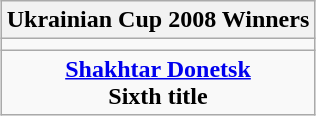<table class="wikitable" style="text-align: center; margin: 0 auto;">
<tr>
<th>Ukrainian Cup 2008 Winners</th>
</tr>
<tr>
<td></td>
</tr>
<tr>
<td><strong><a href='#'>Shakhtar Donetsk</a></strong><br><strong>Sixth title</strong></td>
</tr>
</table>
